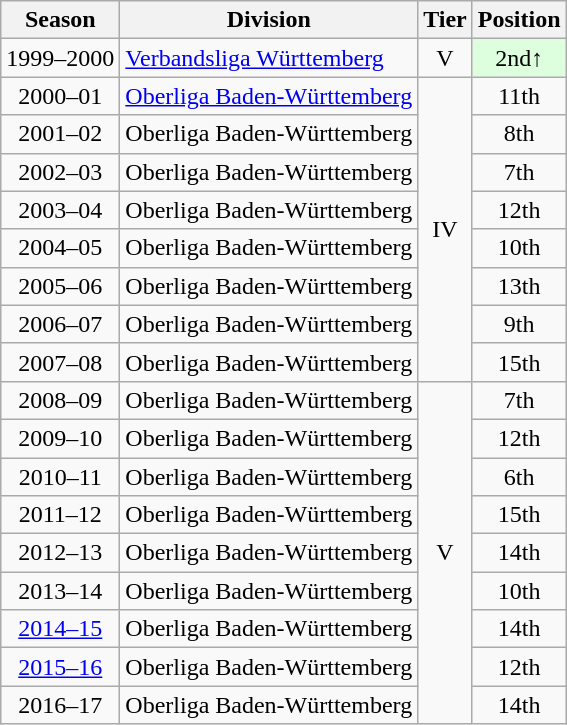<table class="wikitable">
<tr>
<th>Season</th>
<th>Division</th>
<th>Tier</th>
<th>Position</th>
</tr>
<tr align="center">
<td>1999–2000</td>
<td align="left"><a href='#'>Verbandsliga Württemberg</a></td>
<td>V</td>
<td style="background:#ddffdd">2nd↑</td>
</tr>
<tr align="center">
<td>2000–01</td>
<td align="left"><a href='#'>Oberliga Baden-Württemberg</a></td>
<td rowspan=8>IV</td>
<td>11th</td>
</tr>
<tr align="center">
<td>2001–02</td>
<td align="left">Oberliga Baden-Württemberg</td>
<td>8th</td>
</tr>
<tr align="center">
<td>2002–03</td>
<td align="left">Oberliga Baden-Württemberg</td>
<td>7th</td>
</tr>
<tr align="center">
<td>2003–04</td>
<td align="left">Oberliga Baden-Württemberg</td>
<td>12th</td>
</tr>
<tr align="center">
<td>2004–05</td>
<td align="left">Oberliga Baden-Württemberg</td>
<td>10th</td>
</tr>
<tr align="center">
<td>2005–06</td>
<td align="left">Oberliga Baden-Württemberg</td>
<td>13th</td>
</tr>
<tr align="center">
<td>2006–07</td>
<td align="left">Oberliga Baden-Württemberg</td>
<td>9th</td>
</tr>
<tr align="center">
<td>2007–08</td>
<td align="left">Oberliga Baden-Württemberg</td>
<td>15th</td>
</tr>
<tr align="center">
<td>2008–09</td>
<td align="left">Oberliga Baden-Württemberg</td>
<td rowspan=9>V</td>
<td>7th</td>
</tr>
<tr align="center">
<td>2009–10</td>
<td align="left">Oberliga Baden-Württemberg</td>
<td>12th</td>
</tr>
<tr align="center">
<td>2010–11</td>
<td align="left">Oberliga Baden-Württemberg</td>
<td>6th</td>
</tr>
<tr align="center">
<td>2011–12</td>
<td align="left">Oberliga Baden-Württemberg</td>
<td>15th</td>
</tr>
<tr align="center">
<td>2012–13</td>
<td align="left">Oberliga Baden-Württemberg</td>
<td>14th</td>
</tr>
<tr align="center">
<td>2013–14</td>
<td align="left">Oberliga Baden-Württemberg</td>
<td>10th</td>
</tr>
<tr align="center">
<td><a href='#'>2014–15</a></td>
<td align="left">Oberliga Baden-Württemberg</td>
<td>14th</td>
</tr>
<tr align="center">
<td><a href='#'>2015–16</a></td>
<td align="left">Oberliga Baden-Württemberg</td>
<td>12th</td>
</tr>
<tr align="center">
<td>2016–17</td>
<td align="left">Oberliga Baden-Württemberg</td>
<td>14th</td>
</tr>
</table>
